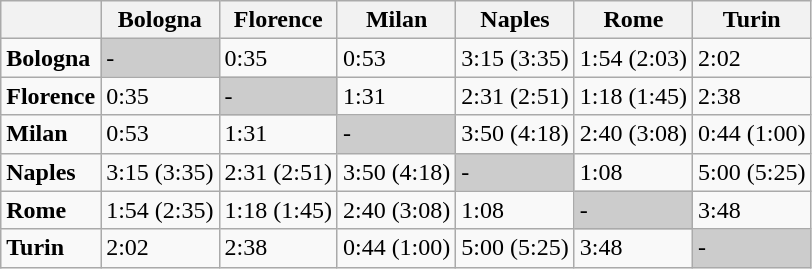<table class="wikitable">
<tr>
<th></th>
<th>Bologna</th>
<th>Florence</th>
<th>Milan</th>
<th>Naples</th>
<th>Rome</th>
<th>Turin</th>
</tr>
<tr>
<td><strong>Bologna</strong></td>
<td style="background:#ccc;">-</td>
<td>0:35</td>
<td>0:53</td>
<td>3:15 (3:35)</td>
<td>1:54 (2:03)</td>
<td>2:02</td>
</tr>
<tr>
<td><strong>Florence</strong></td>
<td>0:35</td>
<td style="background:#ccc;">-</td>
<td>1:31</td>
<td>2:31 (2:51)</td>
<td>1:18 (1:45)</td>
<td>2:38</td>
</tr>
<tr>
<td><strong>Milan</strong></td>
<td>0:53</td>
<td>1:31</td>
<td style="background:#ccc;">-</td>
<td>3:50 (4:18)</td>
<td>2:40 (3:08)</td>
<td>0:44 (1:00)</td>
</tr>
<tr>
<td><strong>Naples</strong></td>
<td>3:15 (3:35)</td>
<td>2:31 (2:51)</td>
<td>3:50 (4:18)</td>
<td style="background:#ccc;">-</td>
<td>1:08</td>
<td>5:00 (5:25)</td>
</tr>
<tr>
<td><strong>Rome</strong></td>
<td>1:54 (2:35)</td>
<td>1:18 (1:45)</td>
<td>2:40 (3:08)</td>
<td>1:08</td>
<td style="background:#ccc;">-</td>
<td>3:48</td>
</tr>
<tr>
<td><strong>Turin</strong></td>
<td>2:02</td>
<td>2:38</td>
<td>0:44 (1:00)</td>
<td>5:00 (5:25)</td>
<td>3:48</td>
<td style="background:#ccc;">-</td>
</tr>
</table>
